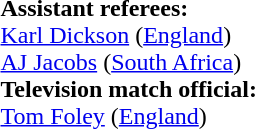<table style="width:100%">
<tr>
<td><br><strong>Assistant referees:</strong>
<br><a href='#'>Karl Dickson</a> (<a href='#'>England</a>)
<br><a href='#'>AJ Jacobs</a> (<a href='#'>South Africa</a>)
<br><strong>Television match official:</strong>
<br><a href='#'>Tom Foley</a> (<a href='#'>England</a>)</td>
</tr>
</table>
